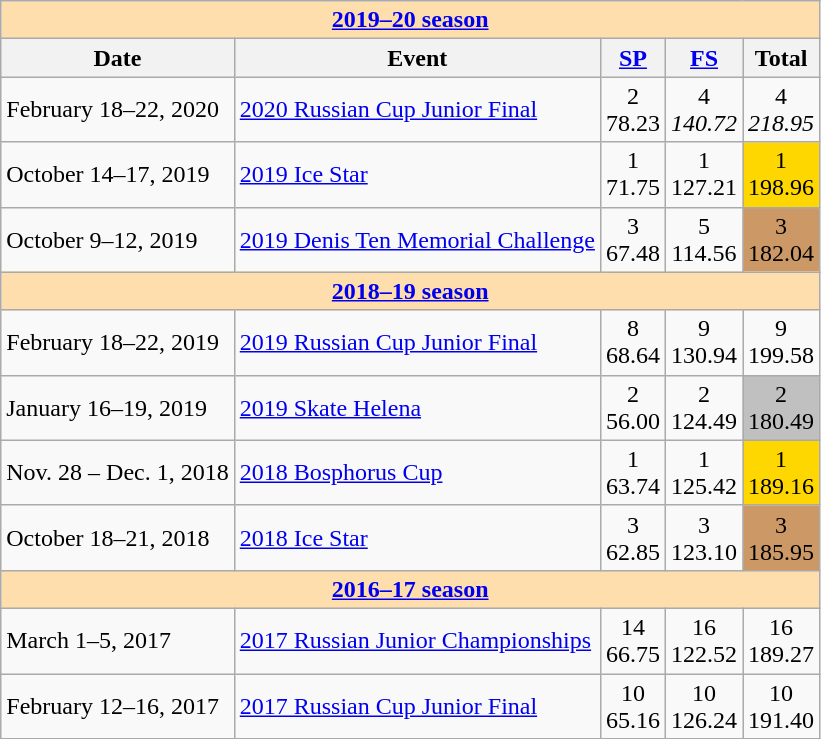<table class="wikitable">
<tr>
<td colspan="5" style="background-color: #ffdead;" align="center"><a href='#'><strong>2019–20 season</strong></a></td>
</tr>
<tr>
<th>Date</th>
<th>Event</th>
<th><a href='#'>SP</a></th>
<th><a href='#'>FS</a></th>
<th>Total</th>
</tr>
<tr>
<td>February 18–22, 2020</td>
<td><a href='#'>2020 Russian Cup Junior Final</a></td>
<td align="center">2<br>78.23</td>
<td align="center">4<br><em>140.72</em></td>
<td align="center">4<br><em>218.95</em></td>
</tr>
<tr>
<td>October 14–17, 2019</td>
<td><a href='#'>2019 Ice Star</a></td>
<td align="center">1<br>71.75</td>
<td align="center">1<br>127.21</td>
<td align="center" bgcolor="gold">1<br>198.96</td>
</tr>
<tr>
<td>October 9–12, 2019</td>
<td><a href='#'>2019 Denis Ten Memorial Challenge</a></td>
<td align="center">3<br>67.48</td>
<td align="center">5<br>114.56</td>
<td align="center" bgcolor="cc9966">3<br>182.04</td>
</tr>
<tr>
<td colspan="5" style="background-color: #ffdead;" align="center"><a href='#'><strong>2018–19 season</strong></a></td>
</tr>
<tr>
<td>February 18–22, 2019</td>
<td><a href='#'>2019 Russian Cup Junior Final</a></td>
<td align="center">8<br>68.64</td>
<td align="center">9<br>130.94</td>
<td align="center">9<br>199.58</td>
</tr>
<tr>
<td>January 16–19, 2019</td>
<td><a href='#'>2019 Skate Helena</a></td>
<td align="center">2<br>56.00</td>
<td align="center">2<br>124.49</td>
<td align="center" bgcolor="silver">2<br>180.49</td>
</tr>
<tr>
<td>Nov. 28 – Dec. 1, 2018</td>
<td><a href='#'>2018 Bosphorus Cup</a></td>
<td align="center">1<br>63.74</td>
<td align="center">1<br>125.42</td>
<td align="center" bgcolor="gold">1<br>189.16</td>
</tr>
<tr>
<td>October 18–21, 2018</td>
<td><a href='#'>2018 Ice Star</a></td>
<td align="center">3<br>62.85</td>
<td align="center">3<br>123.10</td>
<td align="center" bgcolor="cc9966">3<br>185.95</td>
</tr>
<tr>
<td colspan="5" style="background-color: #ffdead;" align="center"><a href='#'><strong>2016–17 season</strong></a></td>
</tr>
<tr>
<td>March 1–5, 2017</td>
<td><a href='#'>2017 Russian Junior Championships</a></td>
<td align="center">14<br>66.75</td>
<td align="center">16<br>122.52</td>
<td align="center">16<br>189.27</td>
</tr>
<tr>
<td>February 12–16, 2017</td>
<td><a href='#'>2017 Russian Cup Junior Final</a></td>
<td align="center">10<br>65.16</td>
<td align="center">10<br>126.24</td>
<td align="center">10<br>191.40</td>
</tr>
</table>
